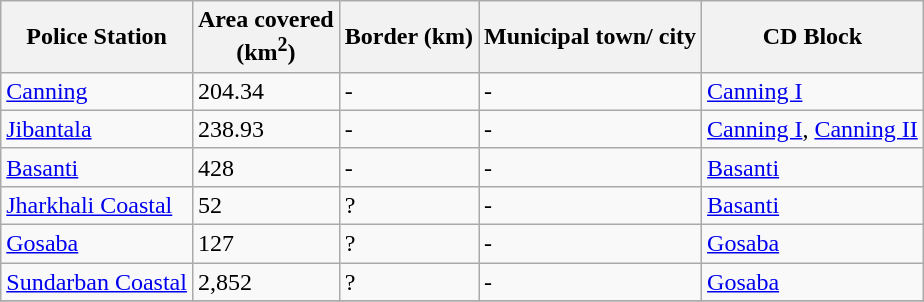<table class="wikitable sortable">
<tr>
<th>Police Station</th>
<th>Area covered<br>(km<sup>2</sup>)</th>
<th>Border (km)</th>
<th>Municipal town/ city</th>
<th>CD Block</th>
</tr>
<tr>
<td><a href='#'>Canning</a></td>
<td>204.34</td>
<td>-</td>
<td>-</td>
<td><a href='#'>Canning I</a></td>
</tr>
<tr>
<td><a href='#'>Jibantala</a></td>
<td>238.93</td>
<td>-</td>
<td>-</td>
<td><a href='#'>Canning I</a>, <a href='#'>Canning II</a></td>
</tr>
<tr>
<td><a href='#'>Basanti</a></td>
<td>428</td>
<td>-</td>
<td>-</td>
<td><a href='#'>Basanti</a></td>
</tr>
<tr>
<td><a href='#'>Jharkhali Coastal</a></td>
<td>52</td>
<td>?</td>
<td>-</td>
<td><a href='#'>Basanti</a></td>
</tr>
<tr>
<td><a href='#'>Gosaba</a></td>
<td>127</td>
<td>?</td>
<td>-</td>
<td><a href='#'>Gosaba</a></td>
</tr>
<tr>
<td><a href='#'>Sundarban Coastal</a></td>
<td>2,852</td>
<td>?</td>
<td>-</td>
<td><a href='#'>Gosaba</a></td>
</tr>
<tr>
</tr>
</table>
